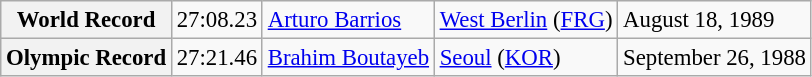<table class="wikitable" style="font-size:95%;">
<tr>
<th>World Record</th>
<td>27:08.23</td>
<td> <a href='#'>Arturo Barrios</a></td>
<td><a href='#'>West Berlin</a> (<a href='#'>FRG</a>)</td>
<td>August 18, 1989</td>
</tr>
<tr>
<th>Olympic Record</th>
<td>27:21.46</td>
<td> <a href='#'>Brahim Boutayeb</a></td>
<td><a href='#'>Seoul</a> (<a href='#'>KOR</a>)</td>
<td>September 26, 1988</td>
</tr>
</table>
